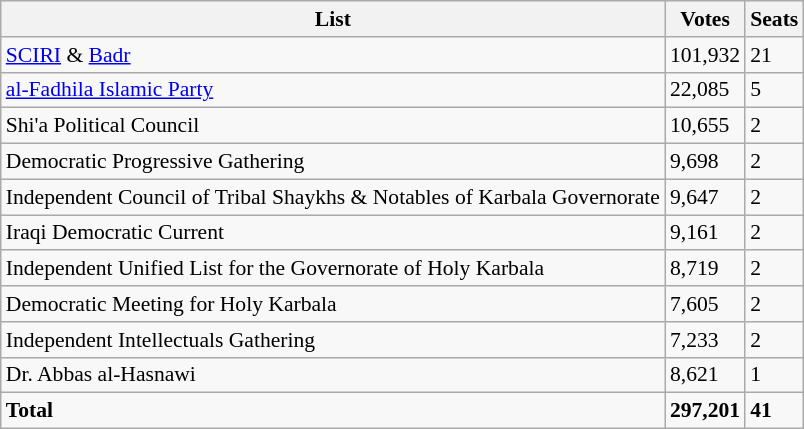<table class="wikitable" style="border:1px solid #8888aa; background:#f8f8f8; padding:0; font-size:90%;">
<tr>
<th>List</th>
<th>Votes</th>
<th>Seats</th>
</tr>
<tr>
<td><a href='#'>SCIRI</a> & <a href='#'>Badr</a></td>
<td>101,932</td>
<td>21</td>
</tr>
<tr>
<td><a href='#'>al-Fadhila Islamic Party</a></td>
<td>22,085</td>
<td>5</td>
</tr>
<tr>
<td>Shi'a Political Council</td>
<td>10,655</td>
<td>2</td>
</tr>
<tr>
<td>Democratic Progressive Gathering</td>
<td>9,698</td>
<td>2</td>
</tr>
<tr>
<td>Independent Council of Tribal Shaykhs & Notables of Karbala Governorate</td>
<td>9,647</td>
<td>2</td>
</tr>
<tr>
<td>Iraqi Democratic Current</td>
<td>9,161</td>
<td>2</td>
</tr>
<tr>
<td>Independent Unified List for the Governorate of Holy Karbala</td>
<td>8,719</td>
<td>2</td>
</tr>
<tr>
<td>Democratic Meeting for Holy Karbala</td>
<td>7,605</td>
<td>2</td>
</tr>
<tr>
<td>Independent Intellectuals Gathering</td>
<td>7,233</td>
<td>2</td>
</tr>
<tr>
<td>Dr. Abbas al-Hasnawi</td>
<td>8,621</td>
<td>1</td>
</tr>
<tr>
<td><strong>Total</strong></td>
<td><strong>297,201</strong></td>
<td><strong>41</strong></td>
</tr>
</table>
